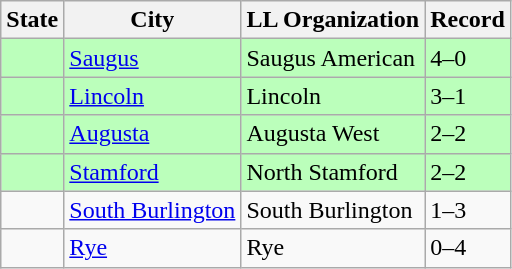<table class="wikitable">
<tr>
<th>State</th>
<th>City</th>
<th>LL Organization</th>
<th>Record</th>
</tr>
<tr bgcolor=#bbffbb>
<td><strong></strong></td>
<td><a href='#'>Saugus</a></td>
<td>Saugus American</td>
<td>4–0</td>
</tr>
<tr bgcolor=#bbffbb>
<td><strong></strong></td>
<td><a href='#'>Lincoln</a></td>
<td>Lincoln</td>
<td>3–1</td>
</tr>
<tr bgcolor=#bbffbb>
<td><strong></strong></td>
<td><a href='#'>Augusta</a></td>
<td>Augusta West</td>
<td>2–2</td>
</tr>
<tr bgcolor=#bbffbb>
<td><strong></strong></td>
<td><a href='#'>Stamford</a></td>
<td>North Stamford</td>
<td>2–2</td>
</tr>
<tr>
<td><strong></strong></td>
<td><a href='#'>South Burlington</a></td>
<td>South Burlington</td>
<td>1–3</td>
</tr>
<tr>
<td><strong></strong></td>
<td><a href='#'>Rye</a></td>
<td>Rye</td>
<td>0–4</td>
</tr>
</table>
